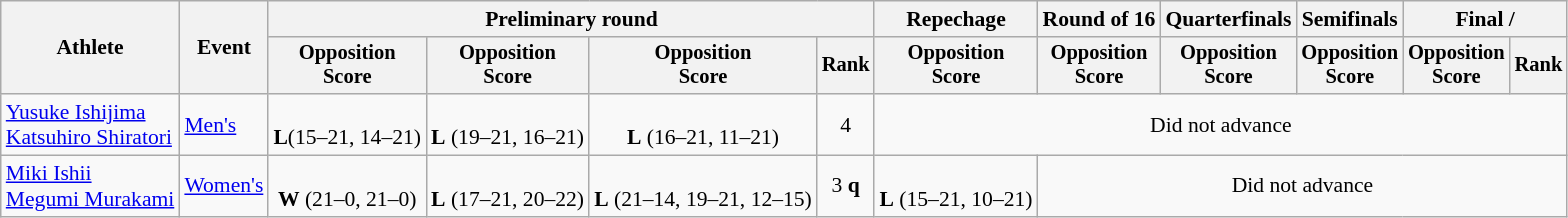<table class=wikitable style=font-size:90%;text-align:center>
<tr>
<th rowspan=2>Athlete</th>
<th rowspan=2>Event</th>
<th colspan=4>Preliminary round</th>
<th>Repechage</th>
<th>Round of 16</th>
<th>Quarterfinals</th>
<th>Semifinals</th>
<th colspan=2>Final / </th>
</tr>
<tr style=font-size:95%>
<th>Opposition<br>Score</th>
<th>Opposition<br>Score</th>
<th>Opposition<br>Score</th>
<th>Rank</th>
<th>Opposition<br>Score</th>
<th>Opposition<br>Score</th>
<th>Opposition<br>Score</th>
<th>Opposition<br>Score</th>
<th>Opposition<br>Score</th>
<th>Rank</th>
</tr>
<tr>
<td align=left><a href='#'>Yusuke Ishijima</a><br><a href='#'>Katsuhiro Shiratori</a></td>
<td align=left><a href='#'>Men's</a></td>
<td><br><strong>L</strong>(15–21, 14–21)</td>
<td><br><strong>L</strong> (19–21, 16–21)</td>
<td><br><strong>L</strong> (16–21, 11–21)</td>
<td>4</td>
<td colspan=6>Did not advance</td>
</tr>
<tr align=center>
<td align=left><a href='#'>Miki Ishii</a><br><a href='#'>Megumi Murakami</a></td>
<td align=left><a href='#'>Women's</a></td>
<td><br><strong>W</strong> (21–0, 21–0)</td>
<td><br><strong>L</strong> (17–21, 20–22)</td>
<td><br><strong>L</strong> (21–14, 19–21, 12–15)</td>
<td>3 <strong>q</strong></td>
<td><br><strong>L</strong> (15–21, 10–21)</td>
<td colspan=5>Did not advance</td>
</tr>
</table>
